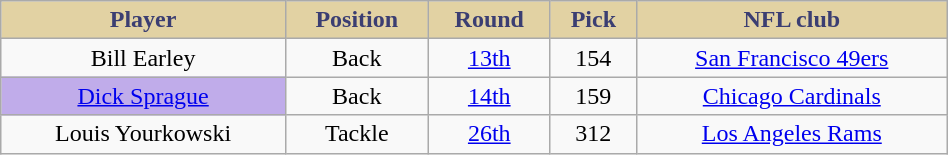<table class="wikitable" style="width:50%;">
<tr style="text-align:center; background:#e2d2a3; color:#3b3e72;">
<td><strong>Player</strong></td>
<td><strong>Position</strong></td>
<td><strong>Round</strong></td>
<td><strong>Pick</strong></td>
<td><strong>NFL club</strong></td>
</tr>
<tr style="text-align:center;" bgcolor="">
<td>Bill Earley</td>
<td>Back</td>
<td><a href='#'>13th</a></td>
<td>154</td>
<td><a href='#'>San Francisco 49ers</a></td>
</tr>
<tr style="text-align:center;" bgcolor="">
<td bgcolor="C0ACEA"><a href='#'>Dick Sprague</a></td>
<td>Back</td>
<td><a href='#'>14th</a></td>
<td>159</td>
<td><a href='#'>Chicago Cardinals</a></td>
</tr>
<tr style="text-align:center;" bgcolor="">
<td>Louis Yourkowski</td>
<td>Tackle</td>
<td><a href='#'>26th</a></td>
<td>312</td>
<td><a href='#'>Los Angeles Rams</a></td>
</tr>
</table>
